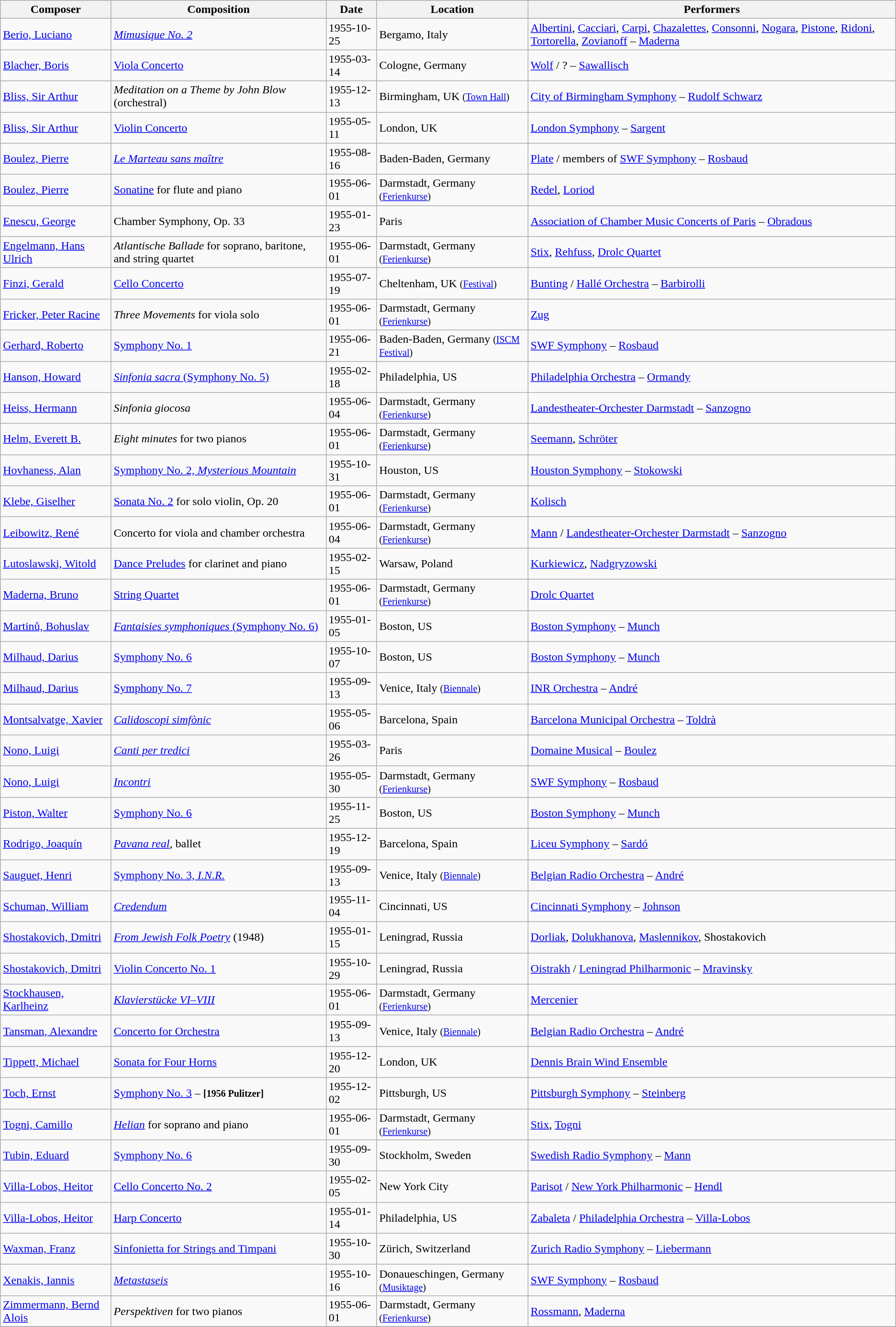<table class="wikitable sortable">
<tr>
<th>Composer</th>
<th>Composition</th>
<th>Date</th>
<th>Location</th>
<th>Performers</th>
</tr>
<tr>
<td><a href='#'>Berio, Luciano</a></td>
<td><em><a href='#'>Mimusique No. 2</a></em></td>
<td>1955-10-25</td>
<td>Bergamo, Italy</td>
<td><a href='#'>Albertini</a>, <a href='#'>Cacciari</a>, <a href='#'>Carpi</a>, <a href='#'>Chazalettes</a>, <a href='#'>Consonni</a>, <a href='#'>Nogara</a>, <a href='#'>Pistone</a>, <a href='#'>Ridoni</a>, <a href='#'>Tortorella</a>, <a href='#'>Zovianoff</a> – <a href='#'>Maderna</a></td>
</tr>
<tr>
<td><a href='#'>Blacher, Boris</a></td>
<td><a href='#'>Viola Concerto</a></td>
<td>1955-03-14</td>
<td>Cologne, Germany</td>
<td><a href='#'>Wolf</a> / ? – <a href='#'>Sawallisch</a></td>
</tr>
<tr>
<td><a href='#'>Bliss, Sir Arthur</a></td>
<td><em>Meditation on a Theme by John Blow</em> (orchestral)</td>
<td>1955-12-13</td>
<td>Birmingham, UK <small>(<a href='#'>Town Hall</a>)</small></td>
<td><a href='#'>City of Birmingham Symphony</a> – <a href='#'>Rudolf Schwarz</a></td>
</tr>
<tr>
<td><a href='#'>Bliss, Sir Arthur</a></td>
<td><a href='#'>Violin Concerto</a></td>
<td>1955-05-11</td>
<td>London, UK</td>
<td><a href='#'>London Symphony</a> – <a href='#'>Sargent</a></td>
</tr>
<tr>
<td><a href='#'>Boulez, Pierre</a></td>
<td><em><a href='#'>Le Marteau sans maître</a></em></td>
<td>1955-08-16</td>
<td>Baden-Baden, Germany</td>
<td><a href='#'>Plate</a> / members of <a href='#'>SWF Symphony</a> – <a href='#'>Rosbaud</a></td>
</tr>
<tr>
<td><a href='#'>Boulez, Pierre</a></td>
<td><a href='#'>Sonatine</a> for flute and piano</td>
<td>1955-06-01</td>
<td>Darmstadt, Germany <small>(<a href='#'>Ferienkurse</a>)</small></td>
<td><a href='#'>Redel</a>, <a href='#'>Loriod</a></td>
</tr>
<tr>
<td><a href='#'>Enescu, George</a></td>
<td>Chamber Symphony, Op. 33</td>
<td>1955-01-23</td>
<td>Paris</td>
<td><span><a href='#'>Association of Chamber Music Concerts of Paris</a> – <a href='#'>Obradous</a></span></td>
</tr>
<tr>
<td><a href='#'>Engelmann, Hans Ulrich</a></td>
<td><em>Atlantische Ballade</em> <span>for soprano, baritone, and string quartet</span></td>
<td>1955-06-01</td>
<td>Darmstadt, Germany <small>(<a href='#'>Ferienkurse</a>)</small></td>
<td><a href='#'>Stix</a>, <a href='#'>Rehfuss</a>, <a href='#'>Drolc Quartet</a></td>
</tr>
<tr>
<td><a href='#'>Finzi, Gerald</a></td>
<td><a href='#'>Cello Concerto</a></td>
<td>1955-07-19</td>
<td>Cheltenham, UK <small>(<a href='#'>Festival</a>)</small></td>
<td><a href='#'>Bunting</a> / <a href='#'>Hallé Orchestra</a> – <a href='#'>Barbirolli</a></td>
</tr>
<tr>
<td><a href='#'>Fricker, Peter Racine</a></td>
<td><em>Three Movements</em> for viola solo</td>
<td>1955-06-01</td>
<td>Darmstadt, Germany <small>(<a href='#'>Ferienkurse</a>)</small></td>
<td><a href='#'>Zug</a></td>
</tr>
<tr>
<td><a href='#'>Gerhard, Roberto</a></td>
<td><a href='#'>Symphony No. 1</a></td>
<td>1955-06-21</td>
<td>Baden-Baden, Germany <small>(<a href='#'>ISCM Festival</a>)</small></td>
<td><a href='#'>SWF Symphony</a> – <a href='#'>Rosbaud</a></td>
</tr>
<tr>
<td><a href='#'>Hanson, Howard</a></td>
<td><a href='#'><em>Sinfonia sacra</em> (Symphony No. 5)</a></td>
<td>1955-02-18</td>
<td>Philadelphia, US</td>
<td><a href='#'>Philadelphia Orchestra</a> – <a href='#'>Ormandy</a></td>
</tr>
<tr>
<td><a href='#'>Heiss, Hermann</a></td>
<td><em>Sinfonia giocosa</em></td>
<td>1955-06-04</td>
<td>Darmstadt, Germany <small>(<a href='#'>Ferienkurse</a>)</small></td>
<td><a href='#'>Landestheater-Orchester Darmstadt</a> – <a href='#'>Sanzogno</a></td>
</tr>
<tr>
<td><a href='#'>Helm, Everett B.</a></td>
<td><em>Eight minutes</em> for two pianos</td>
<td>1955-06-01</td>
<td>Darmstadt, Germany <small>(<a href='#'>Ferienkurse</a>)</small></td>
<td><a href='#'>Seemann</a>, <a href='#'>Schröter</a></td>
</tr>
<tr>
<td><a href='#'>Hovhaness, Alan</a></td>
<td><a href='#'>Symphony No. 2, <em>Mysterious Mountain</em></a></td>
<td>1955-10-31</td>
<td>Houston, US</td>
<td><a href='#'>Houston Symphony</a> – <a href='#'>Stokowski</a></td>
</tr>
<tr>
<td><a href='#'>Klebe, Giselher</a></td>
<td><a href='#'>Sonata No. 2</a> for solo violin, Op. 20</td>
<td>1955-06-01</td>
<td>Darmstadt, Germany <small>(<a href='#'>Ferienkurse</a>)</small></td>
<td><a href='#'>Kolisch</a></td>
</tr>
<tr>
<td><a href='#'>Leibowitz, René</a></td>
<td>Concerto for viola and chamber orchestra</td>
<td>1955-06-04</td>
<td>Darmstadt, Germany <small>(<a href='#'>Ferienkurse</a>)</small></td>
<td><a href='#'>Mann</a> / <a href='#'>Landestheater-Orchester Darmstadt</a> – <a href='#'>Sanzogno</a></td>
</tr>
<tr>
<td><a href='#'>Lutoslawski, Witold</a></td>
<td><a href='#'>Dance Preludes</a> for clarinet and piano</td>
<td>1955-02-15</td>
<td>Warsaw, Poland</td>
<td><a href='#'>Kurkiewicz</a>, <a href='#'>Nadgryzowski</a></td>
</tr>
<tr>
<td><a href='#'>Maderna, Bruno</a></td>
<td><a href='#'>String Quartet</a></td>
<td>1955-06-01</td>
<td>Darmstadt, Germany <small>(<a href='#'>Ferienkurse</a>)</small></td>
<td><a href='#'>Drolc Quartet</a></td>
</tr>
<tr>
<td><a href='#'>Martinů, Bohuslav</a></td>
<td><a href='#'><em>Fantaisies symphoniques</em> (Symphony No. 6)</a></td>
<td>1955-01-05</td>
<td>Boston, US</td>
<td><a href='#'>Boston Symphony</a> – <a href='#'>Munch</a></td>
</tr>
<tr>
<td><a href='#'>Milhaud, Darius</a></td>
<td><a href='#'>Symphony No. 6</a></td>
<td>1955-10-07</td>
<td>Boston, US</td>
<td><a href='#'>Boston Symphony</a> – <a href='#'>Munch</a></td>
</tr>
<tr>
<td><a href='#'>Milhaud, Darius</a></td>
<td><a href='#'>Symphony No. 7</a></td>
<td>1955-09-13</td>
<td>Venice, Italy <small>(<a href='#'>Biennale</a>)</small></td>
<td><a href='#'>INR Orchestra</a> – <a href='#'>André</a></td>
</tr>
<tr>
<td><a href='#'>Montsalvatge, Xavier</a></td>
<td><em><a href='#'>Calidoscopi simfònic</a></em></td>
<td>1955-05-06</td>
<td>Barcelona, Spain</td>
<td><a href='#'>Barcelona Municipal Orchestra</a> – <a href='#'>Toldrà</a></td>
</tr>
<tr>
<td><a href='#'>Nono, Luigi</a></td>
<td><em><a href='#'>Canti per tredici</a></em></td>
<td>1955-03-26</td>
<td>Paris</td>
<td><a href='#'>Domaine Musical</a> – <a href='#'>Boulez</a></td>
</tr>
<tr>
<td><a href='#'>Nono, Luigi</a></td>
<td><em><a href='#'>Incontri</a></em></td>
<td>1955-05-30</td>
<td>Darmstadt, Germany <small>(<a href='#'>Ferienkurse</a>)</small></td>
<td><a href='#'>SWF Symphony</a> – <a href='#'>Rosbaud</a></td>
</tr>
<tr>
<td><a href='#'>Piston, Walter</a></td>
<td><a href='#'>Symphony No. 6</a></td>
<td>1955-11-25</td>
<td>Boston, US</td>
<td><a href='#'>Boston Symphony</a> – <a href='#'>Munch</a></td>
</tr>
<tr>
<td><a href='#'>Rodrigo, Joaquín</a></td>
<td><em><a href='#'>Pavana real</a></em>, ballet</td>
<td>1955-12-19</td>
<td>Barcelona, Spain</td>
<td><a href='#'>Liceu Symphony</a> – <a href='#'>Sardó</a></td>
</tr>
<tr>
<td><a href='#'>Sauguet, Henri</a></td>
<td><a href='#'>Symphony No. 3, <em>I.N.R.</em></a></td>
<td>1955-09-13</td>
<td>Venice, Italy <small>(<a href='#'>Biennale</a>)</small></td>
<td><a href='#'>Belgian Radio Orchestra</a> – <a href='#'>André</a></td>
</tr>
<tr>
<td><a href='#'>Schuman, William</a></td>
<td><em><a href='#'>Credendum</a></em></td>
<td>1955-11-04</td>
<td>Cincinnati, US</td>
<td><a href='#'>Cincinnati Symphony</a> – <a href='#'>Johnson</a></td>
</tr>
<tr>
<td><a href='#'>Shostakovich, Dmitri</a></td>
<td><em><a href='#'>From Jewish Folk Poetry</a></em> (1948)</td>
<td>1955-01-15</td>
<td>Leningrad, Russia</td>
<td><a href='#'>Dorliak</a>, <a href='#'>Dolukhanova</a>, <a href='#'>Maslennikov</a>, Shostakovich </td>
</tr>
<tr>
<td><a href='#'>Shostakovich, Dmitri</a></td>
<td><a href='#'>Violin Concerto No. 1</a></td>
<td>1955-10-29</td>
<td>Leningrad, Russia</td>
<td><a href='#'>Oistrakh</a> / <a href='#'>Leningrad Philharmonic</a> – <a href='#'>Mravinsky</a></td>
</tr>
<tr>
<td><a href='#'>Stockhausen, Karlheinz</a></td>
<td><em><a href='#'>Klavierstücke VI–VIII</a></em></td>
<td>1955-06-01</td>
<td>Darmstadt, Germany <small>(<a href='#'>Ferienkurse</a>)</small></td>
<td><a href='#'>Mercenier</a></td>
</tr>
<tr>
<td><a href='#'>Tansman, Alexandre</a></td>
<td><a href='#'>Concerto for Orchestra</a></td>
<td>1955-09-13</td>
<td>Venice, Italy <small>(<a href='#'>Biennale</a>)</small></td>
<td><a href='#'>Belgian Radio Orchestra</a> – <a href='#'>André</a></td>
</tr>
<tr>
<td><a href='#'>Tippett, Michael</a></td>
<td><a href='#'>Sonata for Four Horns</a></td>
<td>1955-12-20</td>
<td>London, UK</td>
<td><a href='#'>Dennis Brain Wind Ensemble</a></td>
</tr>
<tr>
<td><a href='#'>Toch, Ernst</a></td>
<td><a href='#'>Symphony No. 3</a> – <small><strong>[1956 Pulitzer]</strong></small></td>
<td>1955-12-02</td>
<td>Pittsburgh, US</td>
<td><a href='#'>Pittsburgh Symphony</a> – <a href='#'>Steinberg</a></td>
</tr>
<tr>
<td><a href='#'>Togni, Camillo</a></td>
<td><em><a href='#'>Helian</a></em> for soprano and piano</td>
<td>1955-06-01</td>
<td>Darmstadt, Germany <small>(<a href='#'>Ferienkurse</a>)</small></td>
<td><a href='#'>Stix</a>, <a href='#'>Togni</a></td>
</tr>
<tr>
<td><a href='#'>Tubin, Eduard</a></td>
<td><a href='#'>Symphony No. 6</a></td>
<td>1955-09-30</td>
<td>Stockholm, Sweden</td>
<td><a href='#'>Swedish Radio Symphony</a> – <a href='#'>Mann</a></td>
</tr>
<tr>
<td><a href='#'>Villa-Lobos, Heitor</a></td>
<td><a href='#'>Cello Concerto No. 2</a></td>
<td>1955-02-05</td>
<td>New York City</td>
<td><a href='#'>Parisot</a> / <a href='#'>New York Philharmonic</a> – <a href='#'>Hendl</a></td>
</tr>
<tr>
<td><a href='#'>Villa-Lobos, Heitor</a></td>
<td><a href='#'>Harp Concerto</a></td>
<td>1955-01-14</td>
<td>Philadelphia, US</td>
<td><a href='#'>Zabaleta</a> / <a href='#'>Philadelphia Orchestra</a> – <a href='#'>Villa-Lobos</a></td>
</tr>
<tr>
<td><a href='#'>Waxman, Franz</a></td>
<td><a href='#'>Sinfonietta for Strings and Timpani</a></td>
<td>1955-10-30</td>
<td>Zürich, Switzerland</td>
<td><a href='#'>Zurich Radio Symphony</a> – <a href='#'>Liebermann</a></td>
</tr>
<tr>
<td><a href='#'>Xenakis, Iannis</a></td>
<td><em><a href='#'>Metastaseis</a></em></td>
<td>1955-10-16</td>
<td>Donaueschingen, Germany <small>(<a href='#'>Musiktage</a>)</small></td>
<td><a href='#'>SWF Symphony</a> – <a href='#'>Rosbaud</a></td>
</tr>
<tr>
<td><a href='#'>Zimmermann, Bernd Alois</a></td>
<td><em>Perspektiven</em> for two pianos</td>
<td>1955-06-01</td>
<td>Darmstadt, Germany <small>(<a href='#'>Ferienkurse</a>)</small></td>
<td><a href='#'>Rossmann</a>, <a href='#'>Maderna</a></td>
</tr>
<tr>
</tr>
</table>
